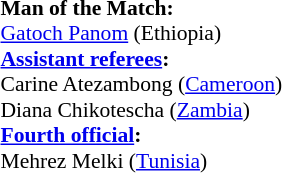<table style="width:100%; font-size:90%;">
<tr>
<td><br><strong>Man of the Match:</strong>
<br><a href='#'>Gatoch Panom</a> (Ethiopia)<br><strong><a href='#'>Assistant referees</a>:</strong>
<br>Carine Atezambong (<a href='#'>Cameroon</a>)
<br>Diana Chikotescha (<a href='#'>Zambia</a>)
<br><strong><a href='#'>Fourth official</a>:</strong>
<br>Mehrez Melki (<a href='#'>Tunisia</a>)</td>
</tr>
</table>
